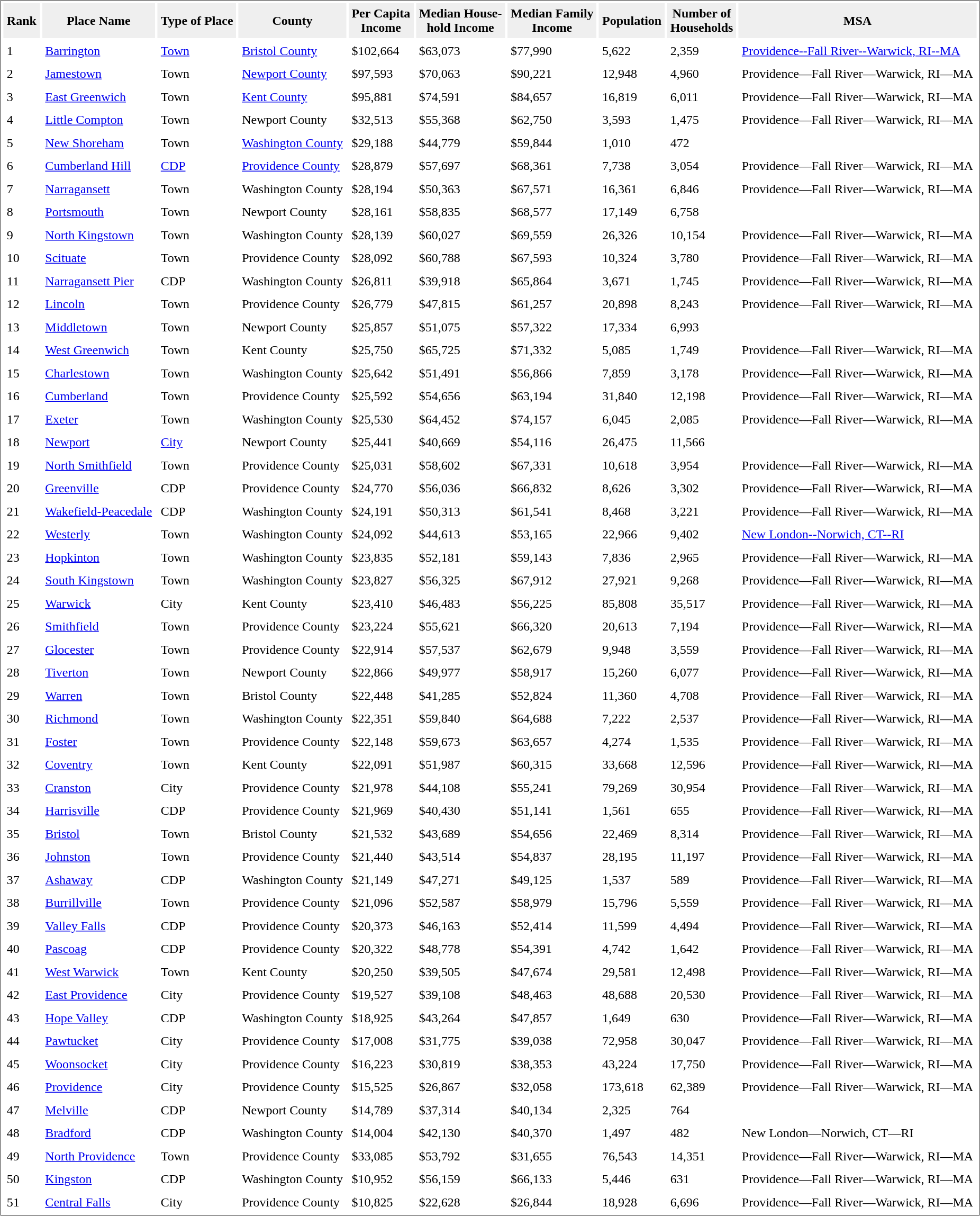<table class="toccolours" class="wikitable sortable" clear="both" align="center" cellpadding="4" cellspacing="3" style="border: 1px solid #707070;">
<tr style="background:#efefef;">
<th>Rank</th>
<th>Place Name</th>
<th>Type of Place</th>
<th>County</th>
<th>Per Capita<br>Income <br></th>
<th>Median House-<br>hold Income <br></th>
<th>Median Family<br>Income <br></th>
<th>Population</th>
<th>Number of<br>Households</th>
<th>MSA</th>
</tr>
<tr>
<td>1</td>
<td><a href='#'>Barrington</a></td>
<td><a href='#'>Town</a></td>
<td><a href='#'>Bristol County</a></td>
<td>$102,664</td>
<td>$63,073</td>
<td>$77,990</td>
<td>5,622</td>
<td>2,359</td>
<td><a href='#'>Providence--Fall River--Warwick, RI--MA</a></td>
</tr>
<tr --->
<td>2</td>
<td><a href='#'>Jamestown</a></td>
<td>Town</td>
<td><a href='#'>Newport County</a></td>
<td>$97,593</td>
<td>$70,063</td>
<td>$90,221</td>
<td>12,948</td>
<td>4,960</td>
<td>Providence—Fall River—Warwick, RI—MA</td>
</tr>
<tr --->
<td>3</td>
<td><a href='#'>East Greenwich</a></td>
<td>Town</td>
<td><a href='#'>Kent County</a></td>
<td>$95,881</td>
<td>$74,591</td>
<td>$84,657</td>
<td>16,819</td>
<td>6,011</td>
<td>Providence—Fall River—Warwick, RI—MA</td>
</tr>
<tr --->
<td>4</td>
<td><a href='#'>Little Compton</a></td>
<td>Town</td>
<td>Newport County</td>
<td>$32,513</td>
<td>$55,368</td>
<td>$62,750</td>
<td>3,593</td>
<td>1,475</td>
<td>Providence—Fall River—Warwick, RI—MA</td>
</tr>
<tr --->
<td>5</td>
<td><a href='#'>New Shoreham</a></td>
<td>Town</td>
<td><a href='#'>Washington County</a></td>
<td>$29,188</td>
<td>$44,779</td>
<td>$59,844</td>
<td>1,010</td>
<td>472</td>
<td></td>
</tr>
<tr --->
<td>6</td>
<td><a href='#'>Cumberland Hill</a></td>
<td><a href='#'>CDP</a></td>
<td><a href='#'>Providence County</a></td>
<td>$28,879</td>
<td>$57,697</td>
<td>$68,361</td>
<td>7,738</td>
<td>3,054</td>
<td>Providence—Fall River—Warwick, RI—MA</td>
</tr>
<tr --->
<td>7</td>
<td><a href='#'>Narragansett</a></td>
<td>Town</td>
<td>Washington County</td>
<td>$28,194</td>
<td>$50,363</td>
<td>$67,571</td>
<td>16,361</td>
<td>6,846</td>
<td>Providence—Fall River—Warwick, RI—MA</td>
</tr>
<tr --->
<td>8</td>
<td><a href='#'>Portsmouth</a></td>
<td>Town</td>
<td>Newport County</td>
<td>$28,161</td>
<td>$58,835</td>
<td>$68,577</td>
<td>17,149</td>
<td>6,758</td>
<td></td>
</tr>
<tr --->
<td>9</td>
<td><a href='#'>North Kingstown</a></td>
<td>Town</td>
<td>Washington County</td>
<td>$28,139</td>
<td>$60,027</td>
<td>$69,559</td>
<td>26,326</td>
<td>10,154</td>
<td>Providence—Fall River—Warwick, RI—MA</td>
</tr>
<tr --->
<td>10</td>
<td><a href='#'>Scituate</a></td>
<td>Town</td>
<td>Providence County</td>
<td>$28,092</td>
<td>$60,788</td>
<td>$67,593</td>
<td>10,324</td>
<td>3,780</td>
<td>Providence—Fall River—Warwick, RI—MA</td>
</tr>
<tr --->
<td>11</td>
<td><a href='#'>Narragansett Pier</a></td>
<td>CDP</td>
<td>Washington County</td>
<td>$26,811</td>
<td>$39,918</td>
<td>$65,864</td>
<td>3,671</td>
<td>1,745</td>
<td>Providence—Fall River—Warwick, RI—MA</td>
</tr>
<tr --->
<td>12</td>
<td><a href='#'>Lincoln</a></td>
<td>Town</td>
<td>Providence County</td>
<td>$26,779</td>
<td>$47,815</td>
<td>$61,257</td>
<td>20,898</td>
<td>8,243</td>
<td>Providence—Fall River—Warwick, RI—MA</td>
</tr>
<tr --->
<td>13</td>
<td><a href='#'>Middletown</a></td>
<td>Town</td>
<td>Newport County</td>
<td>$25,857</td>
<td>$51,075</td>
<td>$57,322</td>
<td>17,334</td>
<td>6,993</td>
<td></td>
</tr>
<tr --->
<td>14</td>
<td><a href='#'>West Greenwich</a></td>
<td>Town</td>
<td>Kent County</td>
<td>$25,750</td>
<td>$65,725</td>
<td>$71,332</td>
<td>5,085</td>
<td>1,749</td>
<td>Providence—Fall River—Warwick, RI—MA</td>
</tr>
<tr --->
<td>15</td>
<td><a href='#'>Charlestown</a></td>
<td>Town</td>
<td>Washington County</td>
<td>$25,642</td>
<td>$51,491</td>
<td>$56,866</td>
<td>7,859</td>
<td>3,178</td>
<td>Providence—Fall River—Warwick, RI—MA</td>
</tr>
<tr --->
<td>16</td>
<td><a href='#'>Cumberland</a></td>
<td>Town</td>
<td>Providence County</td>
<td>$25,592</td>
<td>$54,656</td>
<td>$63,194</td>
<td>31,840</td>
<td>12,198</td>
<td>Providence—Fall River—Warwick, RI—MA</td>
</tr>
<tr --->
<td>17</td>
<td><a href='#'>Exeter</a></td>
<td>Town</td>
<td>Washington County</td>
<td>$25,530</td>
<td>$64,452</td>
<td>$74,157</td>
<td>6,045</td>
<td>2,085</td>
<td>Providence—Fall River—Warwick, RI—MA</td>
</tr>
<tr --->
<td>18</td>
<td><a href='#'>Newport</a></td>
<td><a href='#'>City</a></td>
<td>Newport County</td>
<td>$25,441</td>
<td>$40,669</td>
<td>$54,116</td>
<td>26,475</td>
<td>11,566</td>
<td></td>
</tr>
<tr --->
<td>19</td>
<td><a href='#'>North Smithfield</a></td>
<td>Town</td>
<td>Providence County</td>
<td>$25,031</td>
<td>$58,602</td>
<td>$67,331</td>
<td>10,618</td>
<td>3,954</td>
<td>Providence—Fall River—Warwick, RI—MA</td>
</tr>
<tr --->
<td>20</td>
<td><a href='#'>Greenville</a></td>
<td>CDP</td>
<td>Providence County</td>
<td>$24,770</td>
<td>$56,036</td>
<td>$66,832</td>
<td>8,626</td>
<td>3,302</td>
<td>Providence—Fall River—Warwick, RI—MA</td>
</tr>
<tr --->
<td>21</td>
<td><a href='#'>Wakefield-Peacedale</a></td>
<td>CDP</td>
<td>Washington County</td>
<td>$24,191</td>
<td>$50,313</td>
<td>$61,541</td>
<td>8,468</td>
<td>3,221</td>
<td>Providence—Fall River—Warwick, RI—MA</td>
</tr>
<tr --->
<td>22</td>
<td><a href='#'>Westerly</a></td>
<td>Town</td>
<td>Washington County</td>
<td>$24,092</td>
<td>$44,613</td>
<td>$53,165</td>
<td>22,966</td>
<td>9,402</td>
<td><a href='#'>New London--Norwich, CT--RI</a></td>
</tr>
<tr --->
<td>23</td>
<td><a href='#'>Hopkinton</a></td>
<td>Town</td>
<td>Washington County</td>
<td>$23,835</td>
<td>$52,181</td>
<td>$59,143</td>
<td>7,836</td>
<td>2,965</td>
<td>Providence—Fall River—Warwick, RI—MA</td>
</tr>
<tr --->
<td>24</td>
<td><a href='#'>South Kingstown</a></td>
<td>Town</td>
<td>Washington County</td>
<td>$23,827</td>
<td>$56,325</td>
<td>$67,912</td>
<td>27,921</td>
<td>9,268</td>
<td>Providence—Fall River—Warwick, RI—MA</td>
</tr>
<tr --->
<td>25</td>
<td><a href='#'>Warwick</a></td>
<td>City</td>
<td>Kent County</td>
<td>$23,410</td>
<td>$46,483</td>
<td>$56,225</td>
<td>85,808</td>
<td>35,517</td>
<td>Providence—Fall River—Warwick, RI—MA</td>
</tr>
<tr --->
<td>26</td>
<td><a href='#'>Smithfield</a></td>
<td>Town</td>
<td>Providence County</td>
<td>$23,224</td>
<td>$55,621</td>
<td>$66,320</td>
<td>20,613</td>
<td>7,194</td>
<td>Providence—Fall River—Warwick, RI—MA</td>
</tr>
<tr --->
<td>27</td>
<td><a href='#'>Glocester</a></td>
<td>Town</td>
<td>Providence County</td>
<td>$22,914</td>
<td>$57,537</td>
<td>$62,679</td>
<td>9,948</td>
<td>3,559</td>
<td>Providence—Fall River—Warwick, RI—MA</td>
</tr>
<tr --->
<td>28</td>
<td><a href='#'>Tiverton</a></td>
<td>Town</td>
<td>Newport County</td>
<td>$22,866</td>
<td>$49,977</td>
<td>$58,917</td>
<td>15,260</td>
<td>6,077</td>
<td>Providence—Fall River—Warwick, RI—MA</td>
</tr>
<tr --->
<td>29</td>
<td><a href='#'>Warren</a></td>
<td>Town</td>
<td>Bristol County</td>
<td>$22,448</td>
<td>$41,285</td>
<td>$52,824</td>
<td>11,360</td>
<td>4,708</td>
<td>Providence—Fall River—Warwick, RI—MA</td>
</tr>
<tr --->
<td>30</td>
<td><a href='#'>Richmond</a></td>
<td>Town</td>
<td>Washington County</td>
<td>$22,351</td>
<td>$59,840</td>
<td>$64,688</td>
<td>7,222</td>
<td>2,537</td>
<td>Providence—Fall River—Warwick, RI—MA</td>
</tr>
<tr --->
<td>31</td>
<td><a href='#'>Foster</a></td>
<td>Town</td>
<td>Providence County</td>
<td>$22,148</td>
<td>$59,673</td>
<td>$63,657</td>
<td>4,274</td>
<td>1,535</td>
<td>Providence—Fall River—Warwick, RI—MA</td>
</tr>
<tr --->
<td>32</td>
<td><a href='#'>Coventry</a></td>
<td>Town</td>
<td>Kent County</td>
<td>$22,091</td>
<td>$51,987</td>
<td>$60,315</td>
<td>33,668</td>
<td>12,596</td>
<td>Providence—Fall River—Warwick, RI—MA</td>
</tr>
<tr --->
<td>33</td>
<td><a href='#'>Cranston</a></td>
<td>City</td>
<td>Providence County</td>
<td>$21,978</td>
<td>$44,108</td>
<td>$55,241</td>
<td>79,269</td>
<td>30,954</td>
<td>Providence—Fall River—Warwick, RI—MA</td>
</tr>
<tr --->
<td>34</td>
<td><a href='#'>Harrisville</a></td>
<td>CDP</td>
<td>Providence County</td>
<td>$21,969</td>
<td>$40,430</td>
<td>$51,141</td>
<td>1,561</td>
<td>655</td>
<td>Providence—Fall River—Warwick, RI—MA</td>
</tr>
<tr --->
<td>35</td>
<td><a href='#'>Bristol</a></td>
<td>Town</td>
<td>Bristol County</td>
<td>$21,532</td>
<td>$43,689</td>
<td>$54,656</td>
<td>22,469</td>
<td>8,314</td>
<td>Providence—Fall River—Warwick, RI—MA</td>
</tr>
<tr --->
<td>36</td>
<td><a href='#'>Johnston</a></td>
<td>Town</td>
<td>Providence County</td>
<td>$21,440</td>
<td>$43,514</td>
<td>$54,837</td>
<td>28,195</td>
<td>11,197</td>
<td>Providence—Fall River—Warwick, RI—MA</td>
</tr>
<tr --->
<td>37</td>
<td><a href='#'>Ashaway</a></td>
<td>CDP</td>
<td>Washington County</td>
<td>$21,149</td>
<td>$47,271</td>
<td>$49,125</td>
<td>1,537</td>
<td>589</td>
<td>Providence—Fall River—Warwick, RI—MA</td>
</tr>
<tr --->
<td>38</td>
<td><a href='#'>Burrillville</a></td>
<td>Town</td>
<td>Providence County</td>
<td>$21,096</td>
<td>$52,587</td>
<td>$58,979</td>
<td>15,796</td>
<td>5,559</td>
<td>Providence—Fall River—Warwick, RI—MA</td>
</tr>
<tr --->
<td>39</td>
<td><a href='#'>Valley Falls</a></td>
<td>CDP</td>
<td>Providence County</td>
<td>$20,373</td>
<td>$46,163</td>
<td>$52,414</td>
<td>11,599</td>
<td>4,494</td>
<td>Providence—Fall River—Warwick, RI—MA</td>
</tr>
<tr --->
<td>40</td>
<td><a href='#'>Pascoag</a></td>
<td>CDP</td>
<td>Providence County</td>
<td>$20,322</td>
<td>$48,778</td>
<td>$54,391</td>
<td>4,742</td>
<td>1,642</td>
<td>Providence—Fall River—Warwick, RI—MA</td>
</tr>
<tr --->
<td>41</td>
<td><a href='#'>West Warwick</a></td>
<td>Town</td>
<td>Kent County</td>
<td>$20,250</td>
<td>$39,505</td>
<td>$47,674</td>
<td>29,581</td>
<td>12,498</td>
<td>Providence—Fall River—Warwick, RI—MA</td>
</tr>
<tr --->
<td>42</td>
<td><a href='#'>East Providence</a></td>
<td>City</td>
<td>Providence County</td>
<td>$19,527</td>
<td>$39,108</td>
<td>$48,463</td>
<td>48,688</td>
<td>20,530</td>
<td>Providence—Fall River—Warwick, RI—MA</td>
</tr>
<tr --->
<td>43</td>
<td><a href='#'>Hope Valley</a></td>
<td>CDP</td>
<td>Washington County</td>
<td>$18,925</td>
<td>$43,264</td>
<td>$47,857</td>
<td>1,649</td>
<td>630</td>
<td>Providence—Fall River—Warwick, RI—MA</td>
</tr>
<tr --->
<td>44</td>
<td><a href='#'>Pawtucket</a></td>
<td>City</td>
<td>Providence County</td>
<td>$17,008</td>
<td>$31,775</td>
<td>$39,038</td>
<td>72,958</td>
<td>30,047</td>
<td>Providence—Fall River—Warwick, RI—MA</td>
</tr>
<tr --->
<td>45</td>
<td><a href='#'>Woonsocket</a></td>
<td>City</td>
<td>Providence County</td>
<td>$16,223</td>
<td>$30,819</td>
<td>$38,353</td>
<td>43,224</td>
<td>17,750</td>
<td>Providence—Fall River—Warwick, RI—MA</td>
</tr>
<tr --->
<td>46</td>
<td><a href='#'>Providence</a></td>
<td>City</td>
<td>Providence County</td>
<td>$15,525</td>
<td>$26,867</td>
<td>$32,058</td>
<td>173,618</td>
<td>62,389</td>
<td>Providence—Fall River—Warwick, RI—MA</td>
</tr>
<tr --->
<td>47</td>
<td><a href='#'>Melville</a></td>
<td>CDP</td>
<td>Newport County</td>
<td>$14,789</td>
<td>$37,314</td>
<td>$40,134</td>
<td>2,325</td>
<td>764</td>
<td></td>
</tr>
<tr --->
<td>48</td>
<td><a href='#'>Bradford</a></td>
<td>CDP</td>
<td>Washington County</td>
<td>$14,004</td>
<td>$42,130</td>
<td>$40,370</td>
<td>1,497</td>
<td>482</td>
<td>New London—Norwich, CT—RI</td>
</tr>
<tr --->
<td>49</td>
<td><a href='#'>North Providence</a></td>
<td>Town</td>
<td>Providence County</td>
<td>$33,085</td>
<td>$53,792</td>
<td>$31,655</td>
<td>76,543</td>
<td>14,351</td>
<td>Providence—Fall River—Warwick, RI—MA</td>
</tr>
<tr --->
<td>50</td>
<td><a href='#'>Kingston</a></td>
<td>CDP</td>
<td>Washington County</td>
<td>$10,952</td>
<td>$56,159</td>
<td>$66,133</td>
<td>5,446</td>
<td>631</td>
<td>Providence—Fall River—Warwick, RI—MA</td>
</tr>
<tr --->
<td>51</td>
<td><a href='#'>Central Falls</a></td>
<td>City</td>
<td>Providence County</td>
<td>$10,825</td>
<td>$22,628</td>
<td>$26,844</td>
<td>18,928</td>
<td>6,696</td>
<td>Providence—Fall River—Warwick, RI—MA</td>
</tr>
</table>
